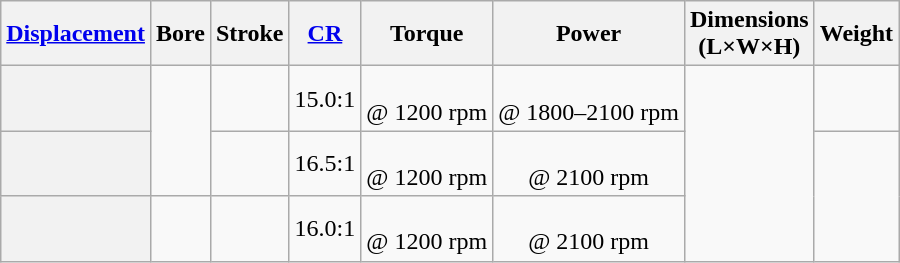<table class="wikitable sortable" style="text-align:center;">
<tr>
<th><a href='#'>Displacement</a></th>
<th>Bore</th>
<th>Stroke</th>
<th><a href='#'>CR</a></th>
<th>Torque</th>
<th>Power</th>
<th>Dimensions<br>(L×W×H)</th>
<th>Weight</th>
</tr>
<tr>
<th></th>
<td rowspan=2></td>
<td></td>
<td>15.0:1</td>
<td><br>@ 1200 rpm</td>
<td><br>@ 1800–2100 rpm</td>
<td rowspan=3></td>
<td></td>
</tr>
<tr>
<th></th>
<td></td>
<td>16.5:1</td>
<td><br>@ 1200 rpm</td>
<td><br>@ 2100 rpm</td>
<td rowspan=2></td>
</tr>
<tr>
<th></th>
<td></td>
<td></td>
<td>16.0:1</td>
<td><br>@ 1200 rpm</td>
<td><br>@ 2100 rpm</td>
</tr>
</table>
